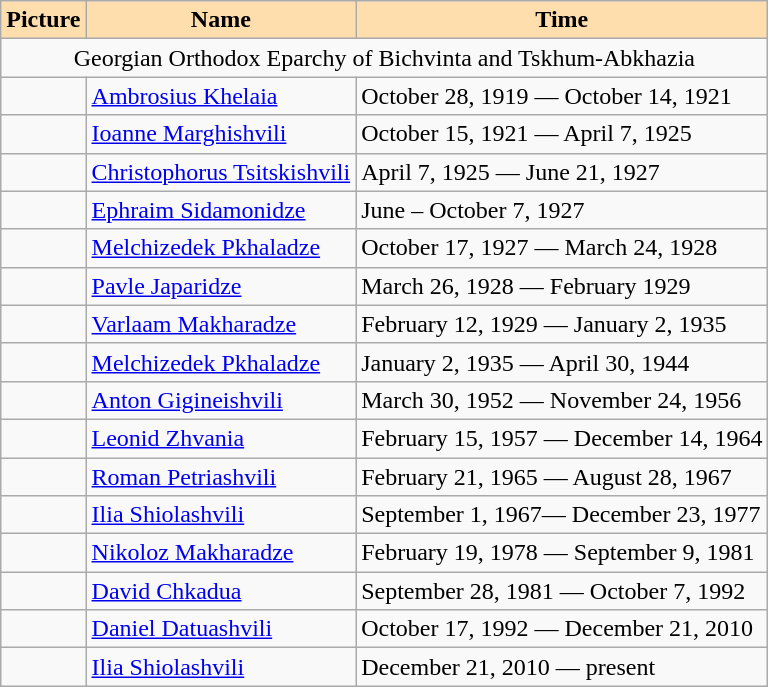<table align="center" class="wikitable">
<tr>
<th style=background:#FFDEAD;>Picture</th>
<th style=background:#FFDEAD;>Name</th>
<th style=background:#FFDEAD;>Time</th>
</tr>
<tr>
<td colspan=4 style="text-align:center;">Georgian Orthodox Eparchy of Bichvinta and Tskhum-Abkhazia</td>
</tr>
<tr>
<td></td>
<td><a href='#'>Ambrosius Khelaia</a></td>
<td>October 28, 1919 — October 14, 1921</td>
</tr>
<tr>
<td></td>
<td><a href='#'>Ioanne Marghishvili</a></td>
<td>October 15, 1921 — April 7, 1925</td>
</tr>
<tr>
<td></td>
<td><a href='#'>Christophorus Tsitskishvili</a></td>
<td>April 7, 1925 — June 21, 1927</td>
</tr>
<tr>
<td></td>
<td><a href='#'>Ephraim Sidamonidze</a></td>
<td>June – October 7, 1927</td>
</tr>
<tr>
<td></td>
<td><a href='#'>Melchizedek Pkhaladze</a></td>
<td>October 17, 1927 — March 24, 1928</td>
</tr>
<tr>
<td></td>
<td><a href='#'>Pavle Japaridze</a></td>
<td>March 26, 1928 — February 1929</td>
</tr>
<tr>
<td></td>
<td><a href='#'>Varlaam Makharadze</a></td>
<td>February 12, 1929 — January 2, 1935</td>
</tr>
<tr>
<td></td>
<td><a href='#'>Melchizedek Pkhaladze</a></td>
<td>January 2, 1935 — April 30, 1944</td>
</tr>
<tr>
<td></td>
<td><a href='#'>Anton Gigineishvili</a></td>
<td>March 30, 1952 — November 24, 1956</td>
</tr>
<tr>
<td></td>
<td><a href='#'>Leonid Zhvania</a></td>
<td>February 15, 1957 — December 14, 1964</td>
</tr>
<tr>
<td></td>
<td><a href='#'>Roman Petriashvili</a></td>
<td>February 21, 1965 — August 28, 1967</td>
</tr>
<tr>
<td></td>
<td><a href='#'>Ilia Shiolashvili</a></td>
<td>September 1, 1967— December 23, 1977</td>
</tr>
<tr>
<td></td>
<td><a href='#'>Nikoloz Makharadze</a></td>
<td>February 19, 1978 — September 9, 1981</td>
</tr>
<tr>
<td></td>
<td><a href='#'>David Chkadua</a></td>
<td>September 28, 1981 — October 7, 1992</td>
</tr>
<tr>
<td></td>
<td><a href='#'>Daniel Datuashvili</a></td>
<td>October 17, 1992 — December 21, 2010</td>
</tr>
<tr>
<td></td>
<td><a href='#'>Ilia Shiolashvili</a></td>
<td>December 21, 2010 — present</td>
</tr>
</table>
